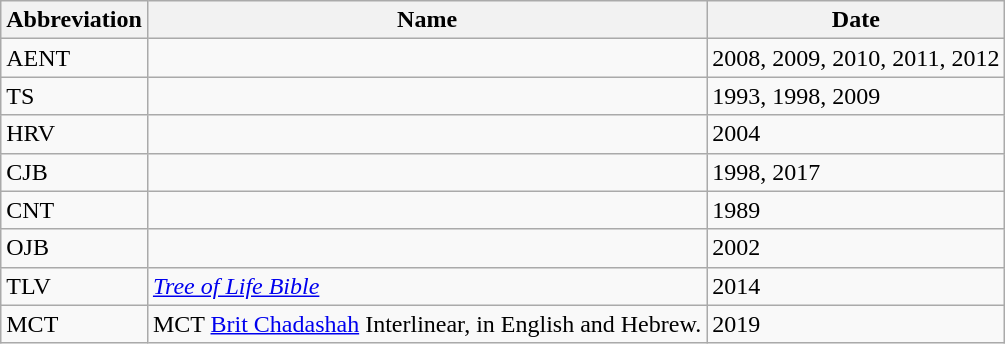<table class="sortable wikitable">
<tr>
<th>Abbreviation</th>
<th>Name</th>
<th>Date</th>
</tr>
<tr>
<td>AENT</td>
<td></td>
<td>2008, 2009, 2010, 2011, 2012</td>
</tr>
<tr>
<td>TS</td>
<td></td>
<td>1993, 1998, 2009</td>
</tr>
<tr>
<td>HRV</td>
<td></td>
<td>2004</td>
</tr>
<tr>
<td>CJB</td>
<td></td>
<td>1998, 2017</td>
</tr>
<tr>
<td>CNT</td>
<td></td>
<td>1989</td>
</tr>
<tr>
<td>OJB</td>
<td></td>
<td>2002</td>
</tr>
<tr>
<td>TLV</td>
<td><a href='#'><em>Tree of Life Bible</em></a></td>
<td>2014</td>
</tr>
<tr>
<td>MCT</td>
<td>MCT <a href='#'>Brit Chadashah</a> Interlinear, in English and Hebrew.</td>
<td>2019</td>
</tr>
</table>
